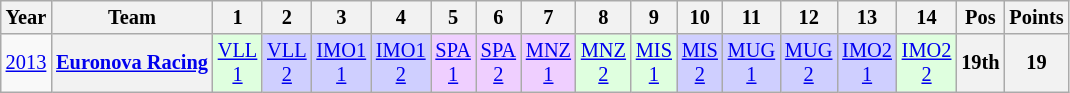<table class="wikitable" style="text-align:center; font-size:85%">
<tr>
<th>Year</th>
<th>Team</th>
<th>1</th>
<th>2</th>
<th>3</th>
<th>4</th>
<th>5</th>
<th>6</th>
<th>7</th>
<th>8</th>
<th>9</th>
<th>10</th>
<th>11</th>
<th>12</th>
<th>13</th>
<th>14</th>
<th>Pos</th>
<th>Points</th>
</tr>
<tr>
<td><a href='#'>2013</a></td>
<th nowrap><a href='#'>Euronova Racing</a></th>
<td style="background:#DFFFDF;"><a href='#'>VLL<br>1</a><br></td>
<td style="background:#CFCFFF;"><a href='#'>VLL<br>2</a><br></td>
<td style="background:#CFCFFF;"><a href='#'>IMO1<br>1</a><br></td>
<td style="background:#CFCFFF;"><a href='#'>IMO1<br>2</a><br></td>
<td style="background:#EFCFFF;"><a href='#'>SPA<br>1</a><br></td>
<td style="background:#EFCFFF;"><a href='#'>SPA<br>2</a><br></td>
<td style="background:#EFCFFF;"><a href='#'>MNZ<br>1</a><br></td>
<td style="background:#DFFFDF;"><a href='#'>MNZ<br>2</a><br></td>
<td style="background:#DFFFDF;"><a href='#'>MIS<br>1</a><br></td>
<td style="background:#CFCFFF;"><a href='#'>MIS<br>2</a><br></td>
<td style="background:#CFCFFF;"><a href='#'>MUG<br>1</a><br></td>
<td style="background:#CFCFFF;"><a href='#'>MUG<br>2</a><br></td>
<td style="background:#CFCFFF;"><a href='#'>IMO2<br>1</a><br></td>
<td style="background:#DFFFDF;"><a href='#'>IMO2<br>2</a><br></td>
<th>19th</th>
<th>19</th>
</tr>
</table>
